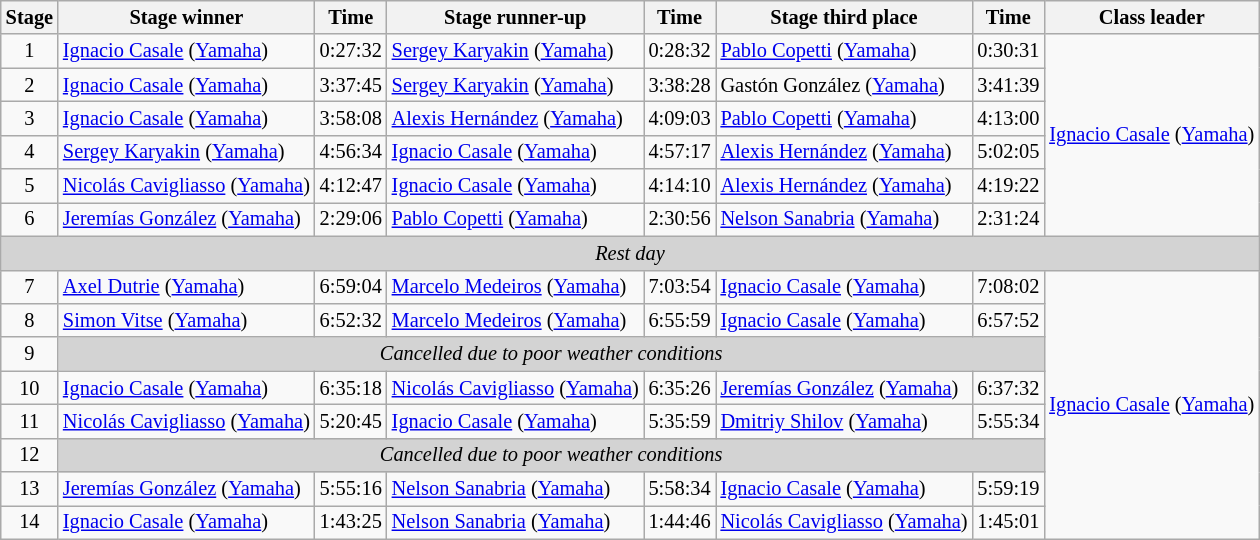<table class="wikitable" style="font-size:85%">
<tr>
<th>Stage</th>
<th>Stage winner</th>
<th>Time</th>
<th>Stage runner-up</th>
<th>Time</th>
<th>Stage third place</th>
<th>Time</th>
<th>Class leader</th>
</tr>
<tr>
<td align=center>1</td>
<td> <a href='#'>Ignacio Casale</a> (<a href='#'>Yamaha</a>)</td>
<td>0:27:32</td>
<td> <a href='#'>Sergey Karyakin</a> (<a href='#'>Yamaha</a>)</td>
<td>0:28:32</td>
<td> <a href='#'>Pablo Copetti</a> (<a href='#'>Yamaha</a>)</td>
<td>0:30:31</td>
<td rowspan="6"> <a href='#'>Ignacio Casale</a> (<a href='#'>Yamaha</a>)</td>
</tr>
<tr>
<td align=center>2</td>
<td> <a href='#'>Ignacio Casale</a> (<a href='#'>Yamaha</a>)</td>
<td>3:37:45</td>
<td> <a href='#'>Sergey Karyakin</a> (<a href='#'>Yamaha</a>)</td>
<td>3:38:28</td>
<td> Gastón González (<a href='#'>Yamaha</a>)</td>
<td>3:41:39</td>
</tr>
<tr>
<td align=center>3</td>
<td> <a href='#'>Ignacio Casale</a> (<a href='#'>Yamaha</a>)</td>
<td>3:58:08</td>
<td> <a href='#'>Alexis Hernández</a> (<a href='#'>Yamaha</a>)</td>
<td>4:09:03</td>
<td> <a href='#'>Pablo Copetti</a> (<a href='#'>Yamaha</a>)</td>
<td>4:13:00</td>
</tr>
<tr>
<td align=center>4</td>
<td> <a href='#'>Sergey Karyakin</a> (<a href='#'>Yamaha</a>)</td>
<td>4:56:34</td>
<td> <a href='#'>Ignacio Casale</a> (<a href='#'>Yamaha</a>)</td>
<td>4:57:17</td>
<td> <a href='#'>Alexis Hernández</a> (<a href='#'>Yamaha</a>)</td>
<td>5:02:05</td>
</tr>
<tr>
<td align=center>5</td>
<td> <a href='#'>Nicolás Cavigliasso</a> (<a href='#'>Yamaha</a>)</td>
<td>4:12:47</td>
<td> <a href='#'>Ignacio Casale</a> (<a href='#'>Yamaha</a>)</td>
<td>4:14:10</td>
<td> <a href='#'>Alexis Hernández</a> (<a href='#'>Yamaha</a>)</td>
<td>4:19:22</td>
</tr>
<tr>
<td align=center>6</td>
<td> <a href='#'>Jeremías González</a> (<a href='#'>Yamaha</a>)</td>
<td>2:29:06</td>
<td> <a href='#'>Pablo Copetti</a> (<a href='#'>Yamaha</a>)</td>
<td>2:30:56</td>
<td> <a href='#'>Nelson Sanabria</a> (<a href='#'>Yamaha</a>)</td>
<td>2:31:24</td>
</tr>
<tr>
<td colspan="8" style="background:lightgrey; text-align:center;"><em>Rest day</em></td>
</tr>
<tr>
<td align=center>7</td>
<td> <a href='#'>Axel Dutrie</a> (<a href='#'>Yamaha</a>)</td>
<td>6:59:04</td>
<td> <a href='#'>Marcelo Medeiros</a> (<a href='#'>Yamaha</a>)</td>
<td>7:03:54</td>
<td> <a href='#'>Ignacio Casale</a> (<a href='#'>Yamaha</a>)</td>
<td>7:08:02</td>
<td rowspan="8"> <a href='#'>Ignacio Casale</a> (<a href='#'>Yamaha</a>)</td>
</tr>
<tr>
<td align=center>8</td>
<td> <a href='#'>Simon Vitse</a> (<a href='#'>Yamaha</a>)</td>
<td>6:52:32</td>
<td> <a href='#'>Marcelo Medeiros</a> (<a href='#'>Yamaha</a>)</td>
<td>6:55:59</td>
<td> <a href='#'>Ignacio Casale</a> (<a href='#'>Yamaha</a>)</td>
<td>6:57:52</td>
</tr>
<tr>
<td align=center>9</td>
<td colspan="6"  style="text-align:center; background:lightgrey;"><em>Cancelled due to poor weather conditions</em></td>
</tr>
<tr>
<td align=center>10</td>
<td> <a href='#'>Ignacio Casale</a> (<a href='#'>Yamaha</a>)</td>
<td>6:35:18</td>
<td> <a href='#'>Nicolás Cavigliasso</a> (<a href='#'>Yamaha</a>)</td>
<td>6:35:26</td>
<td> <a href='#'>Jeremías González</a> (<a href='#'>Yamaha</a>)</td>
<td>6:37:32</td>
</tr>
<tr>
<td align=center>11</td>
<td> <a href='#'>Nicolás Cavigliasso</a> (<a href='#'>Yamaha</a>)</td>
<td>5:20:45</td>
<td> <a href='#'>Ignacio Casale</a> (<a href='#'>Yamaha</a>)</td>
<td>5:35:59</td>
<td> <a href='#'>Dmitriy Shilov</a> (<a href='#'>Yamaha</a>)</td>
<td>5:55:34</td>
</tr>
<tr>
<td align=center>12</td>
<td colspan="6"  style="text-align:center; background:lightgrey;"><em>Cancelled due to poor weather conditions</em></td>
</tr>
<tr>
<td align=center>13</td>
<td> <a href='#'>Jeremías González</a> (<a href='#'>Yamaha</a>)</td>
<td>5:55:16</td>
<td> <a href='#'>Nelson Sanabria</a> (<a href='#'>Yamaha</a>)</td>
<td>5:58:34</td>
<td> <a href='#'>Ignacio Casale</a> (<a href='#'>Yamaha</a>)</td>
<td>5:59:19</td>
</tr>
<tr>
<td align=center>14</td>
<td> <a href='#'>Ignacio Casale</a> (<a href='#'>Yamaha</a>)</td>
<td>1:43:25</td>
<td> <a href='#'>Nelson Sanabria</a> (<a href='#'>Yamaha</a>)</td>
<td>1:44:46</td>
<td> <a href='#'>Nicolás Cavigliasso</a> (<a href='#'>Yamaha</a>)</td>
<td>1:45:01</td>
</tr>
</table>
